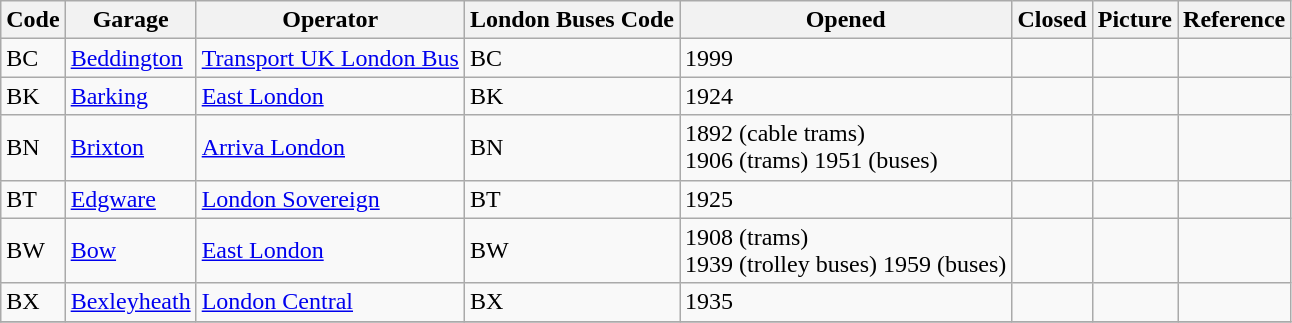<table class="wikitable">
<tr>
<th>Code</th>
<th>Garage</th>
<th>Operator</th>
<th>London Buses Code</th>
<th>Opened</th>
<th>Closed</th>
<th>Picture</th>
<th>Reference</th>
</tr>
<tr>
<td>BC</td>
<td><a href='#'>Beddington</a></td>
<td><a href='#'>Transport UK London Bus</a></td>
<td>BC</td>
<td>1999</td>
<td></td>
<td></td>
<td></td>
</tr>
<tr>
<td>BK</td>
<td><a href='#'>Barking</a></td>
<td><a href='#'>East London</a></td>
<td>BK</td>
<td>1924</td>
<td></td>
<td></td>
<td></td>
</tr>
<tr>
<td>BN</td>
<td><a href='#'>Brixton</a></td>
<td><a href='#'>Arriva London</a></td>
<td>BN</td>
<td>1892 (cable trams)<br>1906 (trams)
1951 (buses)</td>
<td></td>
<td></td>
<td></td>
</tr>
<tr>
<td>BT</td>
<td><a href='#'>Edgware</a></td>
<td><a href='#'>London Sovereign</a></td>
<td>BT</td>
<td>1925</td>
<td></td>
<td></td>
<td></td>
</tr>
<tr>
<td>BW</td>
<td><a href='#'>Bow</a></td>
<td><a href='#'>East London</a></td>
<td>BW</td>
<td>1908 (trams)<br>1939 (trolley buses)
1959 (buses)</td>
<td></td>
<td></td>
<td></td>
</tr>
<tr>
<td>BX</td>
<td><a href='#'>Bexleyheath</a></td>
<td><a href='#'>London Central</a></td>
<td>BX</td>
<td>1935</td>
<td></td>
<td></td>
<td></td>
</tr>
<tr>
</tr>
</table>
